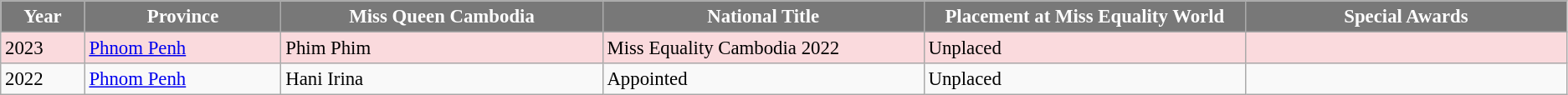<table class="wikitable " style="font-size: 95%;">
<tr>
<th width="60" style="background-color:#787878;color:#FFFFFF;">Year</th>
<th width="150" style="background-color:#787878;color:#FFFFFF;">Province</th>
<th width="250" style="background-color:#787878;color:#FFFFFF;">Miss Queen Cambodia</th>
<th width="250" style="background-color:#787878;color:#FFFFFF;">National Title</th>
<th width="250" style="background-color:#787878;color:#FFFFFF;">Placement at Miss Equality World</th>
<th width="250" style="background-color:#787878;color:#FFFFFF;">Special Awards</th>
</tr>
<tr style="background-color:#FADADD; ">
<td>2023</td>
<td><a href='#'>Phnom Penh</a></td>
<td>Phim Phim</td>
<td>Miss Equality Cambodia 2022</td>
<td>Unplaced</td>
<td style="background:;"></td>
</tr>
<tr>
<td>2022</td>
<td><a href='#'>Phnom Penh</a></td>
<td>Hani Irina</td>
<td>Appointed</td>
<td>Unplaced</td>
<td></td>
</tr>
</table>
